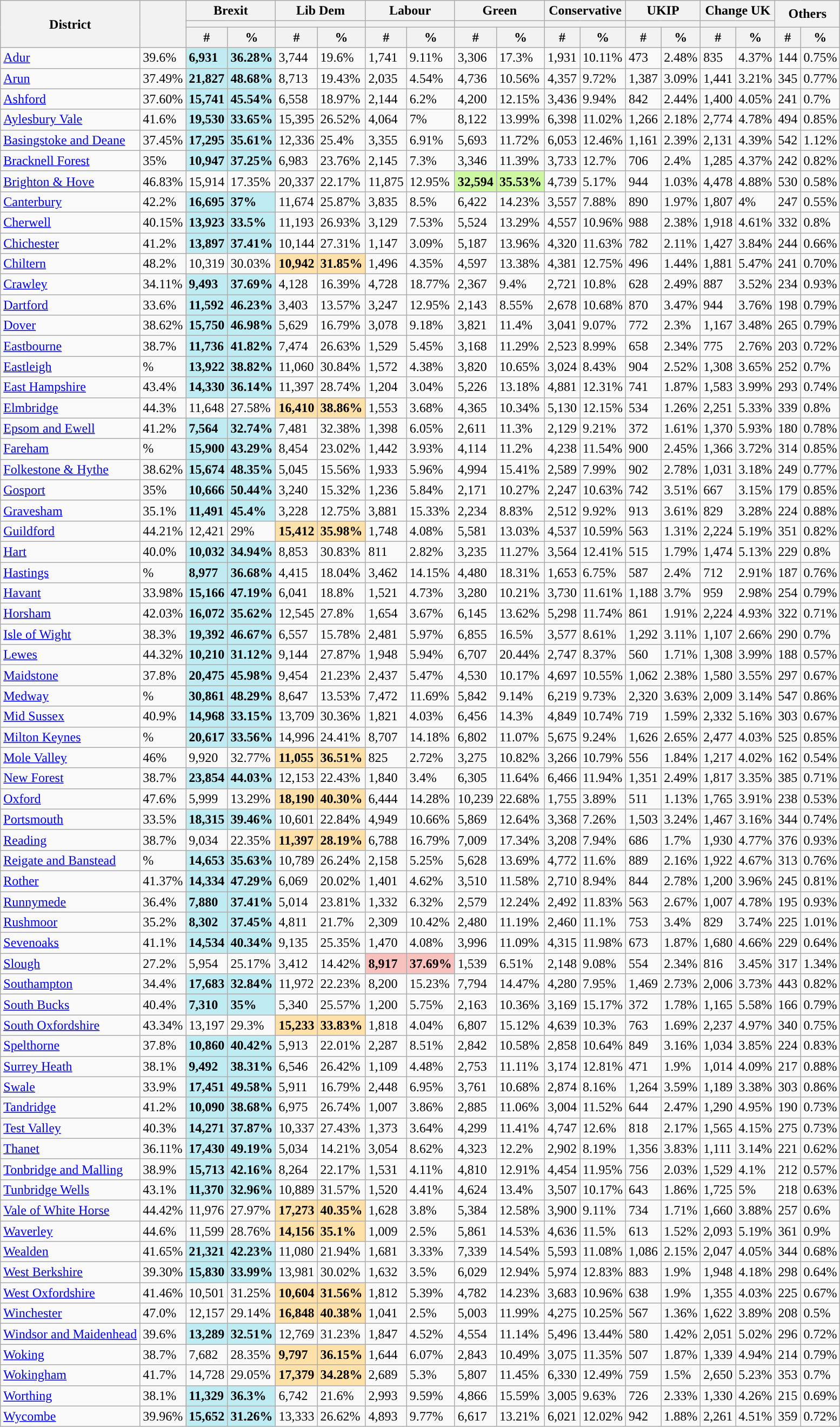<table class="wikitable sortable">
<tr>
<th rowspan=3>District</th>
<th rowspan=3></th>
<th colspan="2">Brexit</th>
<th colspan="2">Lib Dem</th>
<th colspan="2">Labour</th>
<th colspan="2">Green</th>
<th colspan="2">Conservative</th>
<th colspan="2">UKIP</th>
<th colspan="2">Change UK</th>
<th colspan="2" rowspan="2">Others</th>
</tr>
<tr>
<th colspan="2" style="background:"></th>
<th colspan="2" style="background:"></th>
<th colspan="2" style="background:"></th>
<th colspan="2" style="background:"></th>
<th colspan="2" style="background:"></th>
<th colspan="2" style="background:"></th>
<th colspan="2" style="background:"></th>
</tr>
<tr>
<th>#</th>
<th>%</th>
<th>#</th>
<th>%</th>
<th>#</th>
<th>%</th>
<th>#</th>
<th>%</th>
<th>#</th>
<th>%</th>
<th>#</th>
<th>%</th>
<th>#</th>
<th>%</th>
<th>#</th>
<th>%</th>
</tr>
<tr>
<td><a href='#'>Adur</a></td>
<td>39.6%</td>
<td style="background:#BFEBF2"><strong>6,931</strong></td>
<td style="background:#BFEBF2"><strong>36.28%</strong></td>
<td>3,744</td>
<td>19.6%</td>
<td>1,741</td>
<td>9.11%</td>
<td>3,306</td>
<td>17.3%</td>
<td>1,931</td>
<td>10.11%</td>
<td>473</td>
<td>2.48%</td>
<td>835</td>
<td>4.37%</td>
<td>144</td>
<td>0.75%</td>
</tr>
<tr>
<td><a href='#'>Arun</a></td>
<td>37.49%</td>
<td style="background:#BFEBF2"><strong>21,827</strong></td>
<td style="background:#BFEBF2"><strong>48.68%</strong></td>
<td>8,713</td>
<td>19.43%</td>
<td>2,035</td>
<td>4.54%</td>
<td>4,736</td>
<td>10.56%</td>
<td>4,357</td>
<td>9.72%</td>
<td>1,387</td>
<td>3.09%</td>
<td>1,441</td>
<td>3.21%</td>
<td>345</td>
<td>0.77%</td>
</tr>
<tr>
<td><a href='#'>Ashford</a></td>
<td>37.60%</td>
<td style="background:#BFEBF2"><strong>15,741</strong></td>
<td style="background:#BFEBF2"><strong>45.54%</strong></td>
<td>6,558</td>
<td>18.97%</td>
<td>2,144</td>
<td>6.2%</td>
<td>4,200</td>
<td>12.15%</td>
<td>3,436</td>
<td>9.94%</td>
<td>842</td>
<td>2.44%</td>
<td>1,400</td>
<td>4.05%</td>
<td>241</td>
<td>0.7%</td>
</tr>
<tr>
<td><a href='#'>Aylesbury Vale</a></td>
<td>41.6%</td>
<td style="background:#BFEBF2"><strong>19,530</strong></td>
<td style="background:#BFEBF2"><strong>33.65%</strong></td>
<td>15,395</td>
<td>26.52%</td>
<td>4,064</td>
<td>7%</td>
<td>8,122</td>
<td>13.99%</td>
<td>6,398</td>
<td>11.02%</td>
<td>1,266</td>
<td>2.18%</td>
<td>2,774</td>
<td>4.78%</td>
<td>494</td>
<td>0.85%</td>
</tr>
<tr>
<td><a href='#'>Basingstoke and Deane</a></td>
<td>37.45%</td>
<td style="background:#BFEBF2"><strong>17,295</strong></td>
<td style="background:#BFEBF2"><strong>35.61%</strong></td>
<td>12,336</td>
<td>25.4%</td>
<td>3,355</td>
<td>6.91%</td>
<td>5,693</td>
<td>11.72%</td>
<td>6,053</td>
<td>12.46%</td>
<td>1,161</td>
<td>2.39%</td>
<td>2,131</td>
<td>4.39%</td>
<td>542</td>
<td>1.12%</td>
</tr>
<tr>
<td><a href='#'>Bracknell Forest</a></td>
<td>35%</td>
<td style="background:#BFEBF2"><strong>10,947</strong></td>
<td style="background:#BFEBF2"><strong>37.25%</strong></td>
<td>6,983</td>
<td>23.76%</td>
<td>2,145</td>
<td>7.3%</td>
<td>3,346</td>
<td>11.39%</td>
<td>3,733</td>
<td>12.7%</td>
<td>706</td>
<td>2.4%</td>
<td>1,285</td>
<td>4.37%</td>
<td>242</td>
<td>0.82%</td>
</tr>
<tr>
<td><a href='#'>Brighton & Hove</a></td>
<td>46.83%</td>
<td>15,914</td>
<td>17.35%</td>
<td>20,337</td>
<td>22.17%</td>
<td>11,875</td>
<td>12.95%</td>
<td style="background:#cef7a1"><strong>32,594</strong></td>
<td style="background:#cef7a1"><strong>35.53%</strong></td>
<td>4,739</td>
<td>5.17%</td>
<td>944</td>
<td>1.03%</td>
<td>4,478</td>
<td>4.88%</td>
<td>530</td>
<td>0.58%</td>
</tr>
<tr>
<td><a href='#'>Canterbury</a></td>
<td>42.2%</td>
<td style="background:#BFEBF2"><strong>16,695</strong></td>
<td style="background:#BFEBF2"><strong>37%</strong></td>
<td>11,674</td>
<td>25.87%</td>
<td>3,835</td>
<td>8.5%</td>
<td>6,422</td>
<td>14.23%</td>
<td>3,557</td>
<td>7.88%</td>
<td>890</td>
<td>1.97%</td>
<td>1,807</td>
<td>4%</td>
<td>247</td>
<td>0.55%</td>
</tr>
<tr>
<td><a href='#'>Cherwell</a></td>
<td>40.15%</td>
<td style="background:#BFEBF2"><strong>13,923</strong></td>
<td style="background:#BFEBF2"><strong>33.5%</strong></td>
<td>11,193</td>
<td>26.93%</td>
<td>3,129</td>
<td>7.53%</td>
<td>5,524</td>
<td>13.29%</td>
<td>4,557</td>
<td>10.96%</td>
<td>988</td>
<td>2.38%</td>
<td>1,918</td>
<td>4.61%</td>
<td>332</td>
<td>0.8%</td>
</tr>
<tr>
<td><a href='#'>Chichester</a></td>
<td>41.2%</td>
<td style="background:#BFEBF2"><strong>13,897</strong></td>
<td style="background:#BFEBF2"><strong>37.41%</strong></td>
<td>10,144</td>
<td>27.31%</td>
<td>1,147</td>
<td>3.09%</td>
<td>5,187</td>
<td>13.96%</td>
<td>4,320</td>
<td>11.63%</td>
<td>782</td>
<td>2.11%</td>
<td>1,427</td>
<td>3.84%</td>
<td>244</td>
<td>0.66%</td>
</tr>
<tr>
<td><a href='#'>Chiltern</a></td>
<td>48.2%</td>
<td>10,319</td>
<td>30.03%</td>
<td style="background:#FEE1A8"><strong>10,942</strong></td>
<td style="background:#FEE1A8"><strong>31.85%</strong></td>
<td>1,496</td>
<td>4.35%</td>
<td>4,597</td>
<td>13.38%</td>
<td>4,381</td>
<td>12.75%</td>
<td>496</td>
<td>1.44%</td>
<td>1,881</td>
<td>5.47%</td>
<td>241</td>
<td>0.70%</td>
</tr>
<tr>
<td><a href='#'>Crawley</a></td>
<td>34.11%</td>
<td style="background:#BFEBF2"><strong>9,493</strong></td>
<td style="background:#BFEBF2"><strong>37.69%</strong></td>
<td>4,128</td>
<td>16.39%</td>
<td>4,728</td>
<td>18.77%</td>
<td>2,367</td>
<td>9.4%</td>
<td>2,721</td>
<td>10.8%</td>
<td>628</td>
<td>2.49%</td>
<td>887</td>
<td>3.52%</td>
<td>234</td>
<td>0.93%</td>
</tr>
<tr>
<td><a href='#'>Dartford</a></td>
<td>33.6%</td>
<td style="background:#BFEBF2"><strong>11,592</strong></td>
<td style="background:#BFEBF2"><strong>46.23%</strong></td>
<td>3,403</td>
<td>13.57%</td>
<td>3,247</td>
<td>12.95%</td>
<td>2,143</td>
<td>8.55%</td>
<td>2,678</td>
<td>10.68%</td>
<td>870</td>
<td>3.47%</td>
<td>944</td>
<td>3.76%</td>
<td>198</td>
<td>0.79%</td>
</tr>
<tr>
<td><a href='#'>Dover</a></td>
<td>38.62%</td>
<td style="background:#BFEBF2"><strong>15,750</strong></td>
<td style="background:#BFEBF2"><strong>46.98%</strong></td>
<td>5,629</td>
<td>16.79%</td>
<td>3,078</td>
<td>9.18%</td>
<td>3,821</td>
<td>11.4%</td>
<td>3,041</td>
<td>9.07%</td>
<td>772</td>
<td>2.3%</td>
<td>1,167</td>
<td>3.48%</td>
<td>265</td>
<td>0.79%</td>
</tr>
<tr>
<td><a href='#'>Eastbourne</a></td>
<td>38.7%</td>
<td style="background:#BFEBF2"><strong>11,736</strong></td>
<td style="background:#BFEBF2"><strong>41.82%</strong></td>
<td>7,474</td>
<td>26.63%</td>
<td>1,529</td>
<td>5.45%</td>
<td>3,168</td>
<td>11.29%</td>
<td>2,523</td>
<td>8.99%</td>
<td>658</td>
<td>2.34%</td>
<td>775</td>
<td>2.76%</td>
<td>203</td>
<td>0.72%</td>
</tr>
<tr>
<td><a href='#'>Eastleigh</a></td>
<td>%</td>
<td style="background:#BFEBF2"><strong>13,922</strong></td>
<td style="background:#BFEBF2"><strong>38.82%</strong></td>
<td>11,060</td>
<td>30.84%</td>
<td>1,572</td>
<td>4.38%</td>
<td>3,820</td>
<td>10.65%</td>
<td>3,024</td>
<td>8.43%</td>
<td>904</td>
<td>2.52%</td>
<td>1,308</td>
<td>3.65%</td>
<td>252</td>
<td>0.7%</td>
</tr>
<tr>
<td><a href='#'>East Hampshire</a></td>
<td>43.4%</td>
<td style="background:#BFEBF2"><strong>14,330</strong></td>
<td style="background:#BFEBF2"><strong>36.14%</strong></td>
<td>11,397</td>
<td>28.74%</td>
<td>1,204</td>
<td>3.04%</td>
<td>5,226</td>
<td>13.18%</td>
<td>4,881</td>
<td>12.31%</td>
<td>741</td>
<td>1.87%</td>
<td>1,583</td>
<td>3.99%</td>
<td>293</td>
<td>0.74%</td>
</tr>
<tr>
<td><a href='#'>Elmbridge</a></td>
<td>44.3%</td>
<td>11,648</td>
<td>27.58%</td>
<td style="background:#FEE1A8"><strong>16,410</strong></td>
<td style="background:#FEE1A8"><strong>38.86%</strong></td>
<td>1,553</td>
<td>3.68%</td>
<td>4,365</td>
<td>10.34%</td>
<td>5,130</td>
<td>12.15%</td>
<td>534</td>
<td>1.26%</td>
<td>2,251</td>
<td>5.33%</td>
<td>339</td>
<td>0.8%</td>
</tr>
<tr>
<td><a href='#'>Epsom and Ewell</a></td>
<td>41.2%</td>
<td style="background:#BFEBF2"><strong>7,564</strong></td>
<td style="background:#BFEBF2"><strong>32.74%</strong></td>
<td>7,481</td>
<td>32.38%</td>
<td>1,398</td>
<td>6.05%</td>
<td>2,611</td>
<td>11.3%</td>
<td>2,129</td>
<td>9.21%</td>
<td>372</td>
<td>1.61%</td>
<td>1,370</td>
<td>5.93%</td>
<td>180</td>
<td>0.78%</td>
</tr>
<tr>
<td><a href='#'>Fareham</a></td>
<td>%</td>
<td style="background:#BFEBF2"><strong>15,900</strong></td>
<td style="background:#BFEBF2"><strong>43.29%</strong></td>
<td>8,454</td>
<td>23.02%</td>
<td>1,442</td>
<td>3.93%</td>
<td>4,114</td>
<td>11.2%</td>
<td>4,238</td>
<td>11.54%</td>
<td>900</td>
<td>2.45%</td>
<td>1,366</td>
<td>3.72%</td>
<td>314</td>
<td>0.85%</td>
</tr>
<tr>
<td><a href='#'>Folkestone & Hythe</a></td>
<td>38.62%</td>
<td style="background:#BFEBF2"><strong>15,674</strong></td>
<td style="background:#BFEBF2"><strong>48.35%</strong></td>
<td>5,045</td>
<td>15.56%</td>
<td>1,933</td>
<td>5.96%</td>
<td>4,994</td>
<td>15.41%</td>
<td>2,589</td>
<td>7.99%</td>
<td>902</td>
<td>2.78%</td>
<td>1,031</td>
<td>3.18%</td>
<td>249</td>
<td>0.77%</td>
</tr>
<tr>
<td><a href='#'>Gosport</a></td>
<td>35%</td>
<td style="background:#BFEBF2"><strong>10,666</strong></td>
<td style="background:#BFEBF2"><strong>50.44%</strong></td>
<td>3,240</td>
<td>15.32%</td>
<td>1,236</td>
<td>5.84%</td>
<td>2,171</td>
<td>10.27%</td>
<td>2,247</td>
<td>10.63%</td>
<td>742</td>
<td>3.51%</td>
<td>667</td>
<td>3.15%</td>
<td>179</td>
<td>0.85%</td>
</tr>
<tr>
<td><a href='#'>Gravesham</a></td>
<td>35.1%</td>
<td style="background:#BFEBF2"><strong>11,491</strong></td>
<td style="background:#BFEBF2"><strong>45.4%</strong></td>
<td>3,228</td>
<td>12.75%</td>
<td>3,881</td>
<td>15.33%</td>
<td>2,234</td>
<td>8.83%</td>
<td>2,512</td>
<td>9.92%</td>
<td>913</td>
<td>3.61%</td>
<td>829</td>
<td>3.28%</td>
<td>224</td>
<td>0.88%</td>
</tr>
<tr>
<td><a href='#'>Guildford</a></td>
<td>44.21%</td>
<td>12,421</td>
<td>29%</td>
<td style="background:#FEE1A8"><strong>15,412</strong></td>
<td style="background:#FEE1A8"><strong>35.98%</strong></td>
<td>1,748</td>
<td>4.08%</td>
<td>5,581</td>
<td>13.03%</td>
<td>4,537</td>
<td>10.59%</td>
<td>563</td>
<td>1.31%</td>
<td>2,224</td>
<td>5.19%</td>
<td>351</td>
<td>0.82%</td>
</tr>
<tr>
<td><a href='#'>Hart</a></td>
<td>40.0%</td>
<td style="background:#BFEBF2"><strong>10,032</strong></td>
<td style="background:#BFEBF2"><strong>34.94%</strong></td>
<td>8,853</td>
<td>30.83%</td>
<td>811</td>
<td>2.82%</td>
<td>3,235</td>
<td>11.27%</td>
<td>3,564</td>
<td>12.41%</td>
<td>515</td>
<td>1.79%</td>
<td>1,474</td>
<td>5.13%</td>
<td>229</td>
<td>0.8%</td>
</tr>
<tr>
<td><a href='#'>Hastings</a></td>
<td>%</td>
<td style="background:#BFEBF2"><strong>8,977</strong></td>
<td style="background:#BFEBF2"><strong>36.68%</strong></td>
<td>4,415</td>
<td>18.04%</td>
<td>3,462</td>
<td>14.15%</td>
<td>4,480</td>
<td>18.31%</td>
<td>1,653</td>
<td>6.75%</td>
<td>587</td>
<td>2.4%</td>
<td>712</td>
<td>2.91%</td>
<td>187</td>
<td>0.76%</td>
</tr>
<tr>
<td><a href='#'>Havant</a></td>
<td>33.98%</td>
<td style="background:#BFEBF2"><strong>15,166</strong></td>
<td style="background:#BFEBF2"><strong>47.19%</strong></td>
<td>6,041</td>
<td>18.8%</td>
<td>1,521</td>
<td>4.73%</td>
<td>3,280</td>
<td>10.21%</td>
<td>3,730</td>
<td>11.61%</td>
<td>1,188</td>
<td>3.7%</td>
<td>959</td>
<td>2.98%</td>
<td>254</td>
<td>0.79%</td>
</tr>
<tr>
<td><a href='#'>Horsham</a></td>
<td>42.03%</td>
<td style="background:#BFEBF2"><strong>16,072</strong></td>
<td style="background:#BFEBF2"><strong>35.62%</strong></td>
<td>12,545</td>
<td>27.8%</td>
<td>1,654</td>
<td>3.67%</td>
<td>6,145</td>
<td>13.62%</td>
<td>5,298</td>
<td>11.74%</td>
<td>861</td>
<td>1.91%</td>
<td>2,224</td>
<td>4.93%</td>
<td>322</td>
<td>0.71%</td>
</tr>
<tr>
<td><a href='#'>Isle of Wight</a></td>
<td>38.3%</td>
<td style="background:#BFEBF2"><strong>19,392</strong></td>
<td style="background:#BFEBF2"><strong>46.67%</strong></td>
<td>6,557</td>
<td>15.78%</td>
<td>2,481</td>
<td>5.97%</td>
<td>6,855</td>
<td>16.5%</td>
<td>3,577</td>
<td>8.61%</td>
<td>1,292</td>
<td>3.11%</td>
<td>1,107</td>
<td>2.66%</td>
<td>290</td>
<td>0.7%</td>
</tr>
<tr>
<td><a href='#'>Lewes</a></td>
<td>44.32%</td>
<td style="background:#BFEBF2"><strong>10,210</strong></td>
<td style="background:#BFEBF2"><strong>31.12%</strong></td>
<td>9,144</td>
<td>27.87%</td>
<td>1,948</td>
<td>5.94%</td>
<td>6,707</td>
<td>20.44%</td>
<td>2,747</td>
<td>8.37%</td>
<td>560</td>
<td>1.71%</td>
<td>1,308</td>
<td>3.99%</td>
<td>188</td>
<td>0.57%</td>
</tr>
<tr>
<td><a href='#'>Maidstone</a></td>
<td>37.8%</td>
<td style="background:#BFEBF2"><strong>20,475</strong></td>
<td style="background:#BFEBF2"><strong>45.98%</strong></td>
<td>9,454</td>
<td>21.23%</td>
<td>2,437</td>
<td>5.47%</td>
<td>4,530</td>
<td>10.17%</td>
<td>4,697</td>
<td>10.55%</td>
<td>1,062</td>
<td>2.38%</td>
<td>1,580</td>
<td>3.55%</td>
<td>297</td>
<td>0.67%</td>
</tr>
<tr>
<td><a href='#'>Medway</a></td>
<td>%</td>
<td style="background:#BFEBF2"><strong>30,861</strong></td>
<td style="background:#BFEBF2"><strong>48.29%</strong></td>
<td>8,647</td>
<td>13.53%</td>
<td>7,472</td>
<td>11.69%</td>
<td>5,842</td>
<td>9.14%</td>
<td>6,219</td>
<td>9.73%</td>
<td>2,320</td>
<td>3.63%</td>
<td>2,009</td>
<td>3.14%</td>
<td>547</td>
<td>0.86%</td>
</tr>
<tr>
<td><a href='#'>Mid Sussex</a></td>
<td>40.9%</td>
<td style="background:#BFEBF2"><strong>14,968</strong></td>
<td style="background:#BFEBF2"><strong>33.15%</strong></td>
<td>13,709</td>
<td>30.36%</td>
<td>1,821</td>
<td>4.03%</td>
<td>6,456</td>
<td>14.3%</td>
<td>4,849</td>
<td>10.74%</td>
<td>719</td>
<td>1.59%</td>
<td>2,332</td>
<td>5.16%</td>
<td>303</td>
<td>0.67%</td>
</tr>
<tr>
<td><a href='#'>Milton Keynes</a></td>
<td>%</td>
<td style="background:#BFEBF2"><strong>20,617</strong></td>
<td style="background:#BFEBF2"><strong>33.56%</strong></td>
<td>14,996</td>
<td>24.41%</td>
<td>8,707</td>
<td>14.18%</td>
<td>6,802</td>
<td>11.07%</td>
<td>5,675</td>
<td>9.24%</td>
<td>1,626</td>
<td>2.65%</td>
<td>2,477</td>
<td>4.03%</td>
<td>525</td>
<td>0.85%</td>
</tr>
<tr>
<td><a href='#'>Mole Valley</a></td>
<td>46%</td>
<td>9,920</td>
<td>32.77%</td>
<td style="background:#FEE1A8"><strong>11,055</strong></td>
<td style="background:#FEE1A8"><strong>36.51%</strong></td>
<td>825</td>
<td>2.72%</td>
<td>3,275</td>
<td>10.82%</td>
<td>3,266</td>
<td>10.79%</td>
<td>556</td>
<td>1.84%</td>
<td>1,217</td>
<td>4.02%</td>
<td>162</td>
<td>0.54%</td>
</tr>
<tr>
<td><a href='#'>New Forest</a></td>
<td>38.7%</td>
<td style="background:#BFEBF2"><strong>23,854</strong></td>
<td style="background:#BFEBF2"><strong>44.03%</strong></td>
<td>12,153</td>
<td>22.43%</td>
<td>1,840</td>
<td>3.4%</td>
<td>6,305</td>
<td>11.64%</td>
<td>6,466</td>
<td>11.94%</td>
<td>1,351</td>
<td>2.49%</td>
<td>1,817</td>
<td>3.35%</td>
<td>385</td>
<td>0.71%</td>
</tr>
<tr>
<td><a href='#'>Oxford</a></td>
<td>47.6%</td>
<td>5,999</td>
<td>13.29%</td>
<td style="background:#FEE1A8"><strong>18,190</strong></td>
<td style="background:#FEE1A8"><strong>40.30%</strong></td>
<td>6,444</td>
<td>14.28%</td>
<td>10,239</td>
<td>22.68%</td>
<td>1,755</td>
<td>3.89%</td>
<td>511</td>
<td>1.13%</td>
<td>1,765</td>
<td>3.91%</td>
<td>238</td>
<td>0.53%</td>
</tr>
<tr>
<td><a href='#'>Portsmouth</a></td>
<td>33.5%</td>
<td style="background:#BFEBF2"><strong>18,315</strong></td>
<td style="background:#BFEBF2"><strong>39.46%</strong></td>
<td>10,601</td>
<td>22.84%</td>
<td>4,949</td>
<td>10.66%</td>
<td>5,869</td>
<td>12.64%</td>
<td>3,368</td>
<td>7.26%</td>
<td>1,503</td>
<td>3.24%</td>
<td>1,467</td>
<td>3.16%</td>
<td>344</td>
<td>0.74%</td>
</tr>
<tr>
<td><a href='#'>Reading</a></td>
<td>38.7%</td>
<td>9,034</td>
<td>22.35%</td>
<td style="background:#FEE1A8"><strong>11,397</strong></td>
<td style="background:#FEE1A8"><strong>28.19%</strong></td>
<td>6,788</td>
<td>16.79%</td>
<td>7,009</td>
<td>17.34%</td>
<td>3,208</td>
<td>7.94%</td>
<td>686</td>
<td>1.7%</td>
<td>1,930</td>
<td>4.77%</td>
<td>376</td>
<td>0.93%</td>
</tr>
<tr>
<td><a href='#'>Reigate and Banstead</a></td>
<td>%</td>
<td style="background:#BFEBF2"><strong>14,653</strong></td>
<td style="background:#BFEBF2"><strong>35.63%</strong></td>
<td>10,789</td>
<td>26.24%</td>
<td>2,158</td>
<td>5.25%</td>
<td>5,628</td>
<td>13.69%</td>
<td>4,772</td>
<td>11.6%</td>
<td>889</td>
<td>2.16%</td>
<td>1,922</td>
<td>4.67%</td>
<td>313</td>
<td>0.76%</td>
</tr>
<tr>
<td><a href='#'>Rother</a></td>
<td>41.37%</td>
<td style="background:#BFEBF2"><strong>14,334</strong></td>
<td style="background:#BFEBF2"><strong>47.29%</strong></td>
<td>6,069</td>
<td>20.02%</td>
<td>1,401</td>
<td>4.62%</td>
<td>3,510</td>
<td>11.58%</td>
<td>2,710</td>
<td>8.94%</td>
<td>844</td>
<td>2.78%</td>
<td>1,200</td>
<td>3.96%</td>
<td>245</td>
<td>0.81%</td>
</tr>
<tr>
<td><a href='#'>Runnymede</a></td>
<td>36.4%</td>
<td style="background:#BFEBF2"><strong>7,880</strong></td>
<td style="background:#BFEBF2"><strong>37.41%</strong></td>
<td>5,014</td>
<td>23.81%</td>
<td>1,332</td>
<td>6.32%</td>
<td>2,579</td>
<td>12.24%</td>
<td>2,492</td>
<td>11.83%</td>
<td>563</td>
<td>2.67%</td>
<td>1,007</td>
<td>4.78%</td>
<td>195</td>
<td>0.93%</td>
</tr>
<tr>
<td><a href='#'>Rushmoor</a></td>
<td>35.2%</td>
<td style="background:#BFEBF2"><strong>8,302</strong></td>
<td style="background:#BFEBF2"><strong>37.45%</strong></td>
<td>4,811</td>
<td>21.7%</td>
<td>2,309</td>
<td>10.42%</td>
<td>2,480</td>
<td>11.19%</td>
<td>2,460</td>
<td>11.1%</td>
<td>753</td>
<td>3.4%</td>
<td>829</td>
<td>3.74%</td>
<td>225</td>
<td>1.01%</td>
</tr>
<tr>
<td><a href='#'>Sevenoaks</a></td>
<td>41.1%</td>
<td style="background:#BFEBF2"><strong>14,534</strong></td>
<td style="background:#BFEBF2"><strong>40.34%</strong></td>
<td>9,135</td>
<td>25.35%</td>
<td>1,470</td>
<td>4.08%</td>
<td>3,996</td>
<td>11.09%</td>
<td>4,315</td>
<td>11.98%</td>
<td>673</td>
<td>1.87%</td>
<td>1,680</td>
<td>4.66%</td>
<td>229</td>
<td>0.64%</td>
</tr>
<tr>
<td><a href='#'>Slough</a></td>
<td>27.2%</td>
<td>5,954</td>
<td>25.17%</td>
<td>3,412</td>
<td>14.42%</td>
<td style="background:#F8C1BE"><strong>8,917</strong></td>
<td style="background:#F8C1BE"><strong>37.69%</strong></td>
<td>1,539</td>
<td>6.51%</td>
<td>2,148</td>
<td>9.08%</td>
<td>554</td>
<td>2.34%</td>
<td>816</td>
<td>3.45%</td>
<td>317</td>
<td>1.34%</td>
</tr>
<tr>
<td><a href='#'>Southampton</a></td>
<td>34.4%</td>
<td style="background:#BFEBF2"><strong>17,683</strong></td>
<td style="background:#BFEBF2"><strong>32.84%</strong></td>
<td>11,972</td>
<td>22.23%</td>
<td>8,200</td>
<td>15.23%</td>
<td>7,794</td>
<td>14.47%</td>
<td>4,280</td>
<td>7.95%</td>
<td>1,469</td>
<td>2.73%</td>
<td>2,006</td>
<td>3.73%</td>
<td>443</td>
<td>0.82%</td>
</tr>
<tr>
<td><a href='#'>South Bucks</a></td>
<td>40.4%</td>
<td style="background:#BFEBF2"><strong>7,310</strong></td>
<td style="background:#BFEBF2"><strong>35%</strong></td>
<td>5,340</td>
<td>25.57%</td>
<td>1,200</td>
<td>5.75%</td>
<td>2,163</td>
<td>10.36%</td>
<td>3,169</td>
<td>15.17%</td>
<td>372</td>
<td>1.78%</td>
<td>1,165</td>
<td>5.58%</td>
<td>166</td>
<td>0.79%</td>
</tr>
<tr>
<td><a href='#'>South Oxfordshire</a></td>
<td>43.34%</td>
<td>13,197</td>
<td>29.3%</td>
<td style="background:#FEE1A8"><strong>15,233</strong></td>
<td style="background:#FEE1A8"><strong>33.83%</strong></td>
<td>1,818</td>
<td>4.04%</td>
<td>6,807</td>
<td>15.12%</td>
<td>4,639</td>
<td>10.3%</td>
<td>763</td>
<td>1.69%</td>
<td>2,237</td>
<td>4.97%</td>
<td>340</td>
<td>0.75%</td>
</tr>
<tr>
<td><a href='#'>Spelthorne</a></td>
<td>37.8%</td>
<td style="background:#BFEBF2"><strong>10,860</strong></td>
<td style="background:#BFEBF2"><strong>40.42%</strong></td>
<td>5,913</td>
<td>22.01%</td>
<td>2,287</td>
<td>8.51%</td>
<td>2,842</td>
<td>10.58%</td>
<td>2,858</td>
<td>10.64%</td>
<td>849</td>
<td>3.16%</td>
<td>1,034</td>
<td>3.85%</td>
<td>224</td>
<td>0.83%</td>
</tr>
<tr>
<td><a href='#'>Surrey Heath</a></td>
<td>38.1%</td>
<td style="background:#BFEBF2"><strong>9,492</strong></td>
<td style="background:#BFEBF2"><strong>38.31%</strong></td>
<td>6,546</td>
<td>26.42%</td>
<td>1,109</td>
<td>4.48%</td>
<td>2,753</td>
<td>11.11%</td>
<td>3,174</td>
<td>12.81%</td>
<td>471</td>
<td>1.9%</td>
<td>1,014</td>
<td>4.09%</td>
<td>217</td>
<td>0.88%</td>
</tr>
<tr>
<td><a href='#'>Swale</a></td>
<td>33.9%</td>
<td style="background:#BFEBF2"><strong>17,451</strong></td>
<td style="background:#BFEBF2"><strong>49.58%</strong></td>
<td>5,911</td>
<td>16.79%</td>
<td>2,448</td>
<td>6.95%</td>
<td>3,761</td>
<td>10.68%</td>
<td>2,874</td>
<td>8.16%</td>
<td>1,264</td>
<td>3.59%</td>
<td>1,189</td>
<td>3.38%</td>
<td>303</td>
<td>0.86%</td>
</tr>
<tr>
<td><a href='#'>Tandridge</a></td>
<td>41.2%</td>
<td style="background:#BFEBF2"><strong>10,090</strong></td>
<td style="background:#BFEBF2"><strong>38.68%</strong></td>
<td>6,975</td>
<td>26.74%</td>
<td>1,007</td>
<td>3.86%</td>
<td>2,885</td>
<td>11.06%</td>
<td>3,004</td>
<td>11.52%</td>
<td>644</td>
<td>2.47%</td>
<td>1,290</td>
<td>4.95%</td>
<td>190</td>
<td>0.73%</td>
</tr>
<tr>
<td><a href='#'>Test Valley</a></td>
<td>40.3%</td>
<td style="background:#BFEBF2"><strong>14,271</strong></td>
<td style="background:#BFEBF2"><strong>37.87%</strong></td>
<td>10,337</td>
<td>27.43%</td>
<td>1,373</td>
<td>3.64%</td>
<td>4,299</td>
<td>11.41%</td>
<td>4,747</td>
<td>12.6%</td>
<td>818</td>
<td>2.17%</td>
<td>1,565</td>
<td>4.15%</td>
<td>275</td>
<td>0.73%</td>
</tr>
<tr>
<td><a href='#'>Thanet</a></td>
<td>36.11%</td>
<td style="background:#BFEBF2"><strong>17,430</strong></td>
<td style="background:#BFEBF2"><strong>49.19%</strong></td>
<td>5,034</td>
<td>14.21%</td>
<td>3,054</td>
<td>8.62%</td>
<td>4,323</td>
<td>12.2%</td>
<td>2,902</td>
<td>8.19%</td>
<td>1,356</td>
<td>3.83%</td>
<td>1,111</td>
<td>3.14%</td>
<td>221</td>
<td>0.62%</td>
</tr>
<tr>
<td><a href='#'>Tonbridge and Malling</a></td>
<td>38.9%</td>
<td style="background:#BFEBF2"><strong>15,713</strong></td>
<td style="background:#BFEBF2"><strong>42.16%</strong></td>
<td>8,264</td>
<td>22.17%</td>
<td>1,531</td>
<td>4.11%</td>
<td>4,810</td>
<td>12.91%</td>
<td>4,454</td>
<td>11.95%</td>
<td>756</td>
<td>2.03%</td>
<td>1,529</td>
<td>4.1%</td>
<td>212</td>
<td>0.57%</td>
</tr>
<tr>
<td><a href='#'>Tunbridge Wells</a></td>
<td>43.1%</td>
<td style="background:#BFEBF2"><strong>11,370</strong></td>
<td style="background:#BFEBF2"><strong>32.96%</strong></td>
<td>10,889</td>
<td>31.57%</td>
<td>1,520</td>
<td>4.41%</td>
<td>4,624</td>
<td>13.4%</td>
<td>3,507</td>
<td>10.17%</td>
<td>643</td>
<td>1.86%</td>
<td>1,725</td>
<td>5%</td>
<td>218</td>
<td>0.63%</td>
</tr>
<tr>
<td><a href='#'>Vale of White Horse</a></td>
<td>44.42%</td>
<td>11,976</td>
<td>27.97%</td>
<td style="background:#FEE1A8"><strong>17,273</strong></td>
<td style="background:#FEE1A8"><strong>40.35%</strong></td>
<td>1,628</td>
<td>3.8%</td>
<td>5,384</td>
<td>12.58%</td>
<td>3,900</td>
<td>9.11%</td>
<td>734</td>
<td>1.71%</td>
<td>1,660</td>
<td>3.88%</td>
<td>257</td>
<td>0.6%</td>
</tr>
<tr>
<td><a href='#'>Waverley</a></td>
<td>44.6%</td>
<td>11,599</td>
<td>28.76%</td>
<td style="background:#FEE1A8"><strong>14,156</strong></td>
<td style="background:#FEE1A8"><strong>35.1%</strong></td>
<td>1,009</td>
<td>2.5%</td>
<td>5,861</td>
<td>14.53%</td>
<td>4,636</td>
<td>11.5%</td>
<td>613</td>
<td>1.52%</td>
<td>2,093</td>
<td>5.19%</td>
<td>361</td>
<td>0.9%</td>
</tr>
<tr>
<td><a href='#'>Wealden</a></td>
<td>41.65%</td>
<td style="background:#BFEBF2"><strong>21,321</strong></td>
<td style="background:#BFEBF2"><strong>42.23%</strong></td>
<td>11,080</td>
<td>21.94%</td>
<td>1,681</td>
<td>3.33%</td>
<td>7,339</td>
<td>14.54%</td>
<td>5,593</td>
<td>11.08%</td>
<td>1,086</td>
<td>2.15%</td>
<td>2,047</td>
<td>4.05%</td>
<td>344</td>
<td>0.68%</td>
</tr>
<tr>
<td><a href='#'>West Berkshire</a></td>
<td>39.30%</td>
<td style="background:#BFEBF2"><strong>15,830</strong></td>
<td style="background:#BFEBF2"><strong>33.99%</strong></td>
<td>13,981</td>
<td>30.02%</td>
<td>1,632</td>
<td>3.5%</td>
<td>6,029</td>
<td>12.94%</td>
<td>5,974</td>
<td>12.83%</td>
<td>883</td>
<td>1.9%</td>
<td>1,948</td>
<td>4.18%</td>
<td>298</td>
<td>0.64%</td>
</tr>
<tr>
<td><a href='#'>West Oxfordshire</a></td>
<td>41.46%</td>
<td>10,501</td>
<td>31.25%</td>
<td style="background: #FEE1A8;"><strong>10,604</strong></td>
<td style="background: #FEE1A8;"><strong>31.56%</strong></td>
<td>1,812</td>
<td>5.39%</td>
<td>4,782</td>
<td>14.23%</td>
<td>3,683</td>
<td>10.96%</td>
<td>638</td>
<td>1.9%</td>
<td>1,355</td>
<td>4.03%</td>
<td>225</td>
<td>0.67%</td>
</tr>
<tr>
<td><a href='#'>Winchester</a></td>
<td>47.0%</td>
<td>12,157</td>
<td>29.14%</td>
<td style="background: #FEE1A8;"><strong>16,848</strong></td>
<td style="background: #FEE1A8;"><strong>40.38%</strong></td>
<td>1,041</td>
<td>2.5%</td>
<td>5,003</td>
<td>11.99%</td>
<td>4,275</td>
<td>10.25%</td>
<td>567</td>
<td>1.36%</td>
<td>1,622</td>
<td>3.89%</td>
<td>208</td>
<td>0.5%</td>
</tr>
<tr>
<td><a href='#'>Windsor and Maidenhead</a></td>
<td>39.6%</td>
<td style="background:#BFEBF2"><strong>13,289</strong></td>
<td style="background:#BFEBF2"><strong>32.51%</strong></td>
<td>12,769</td>
<td>31.23%</td>
<td>1,847</td>
<td>4.52%</td>
<td>4,554</td>
<td>11.14%</td>
<td>5,496</td>
<td>13.44%</td>
<td>580</td>
<td>1.42%</td>
<td>2,051</td>
<td>5.02%</td>
<td>296</td>
<td>0.72%</td>
</tr>
<tr>
<td><a href='#'>Woking</a></td>
<td>38.7%</td>
<td>7,682</td>
<td>28.35% </td>
<td style="background: #FEE1A8;"><strong>9,797</strong></td>
<td style="background: #FEE1A8;"><strong>36.15%</strong></td>
<td>1,644</td>
<td>6.07% </td>
<td>2,843</td>
<td>10.49%</td>
<td>3,075</td>
<td>11.35%</td>
<td>507</td>
<td>1.87%</td>
<td>1,339</td>
<td>4.94%</td>
<td>214</td>
<td>0.79%</td>
</tr>
<tr>
<td><a href='#'>Wokingham</a></td>
<td>41.7%</td>
<td>14,728</td>
<td>29.05%</td>
<td style="background: #FEE1A8;"><strong>17,379</strong></td>
<td style="background: #FEE1A8;"><strong>34.28%</strong></td>
<td>2,689</td>
<td>5.3%</td>
<td>5,807</td>
<td>11.45%</td>
<td>6,330</td>
<td>12.49%</td>
<td>759</td>
<td>1.5%</td>
<td>2,650</td>
<td>5.23%</td>
<td>353</td>
<td>0.7%</td>
</tr>
<tr>
<td><a href='#'>Worthing</a></td>
<td>38.1%</td>
<td style="background:#BFEBF2"><strong>11,329</strong></td>
<td style="background:#BFEBF2"><strong>36.3%</strong></td>
<td>6,742</td>
<td>21.6%</td>
<td>2,993</td>
<td>9.59%</td>
<td>4,866</td>
<td>15.59%</td>
<td>3,005</td>
<td>9.63%</td>
<td>726</td>
<td>2.33%</td>
<td>1,330</td>
<td>4.26%</td>
<td>215</td>
<td>0.69%</td>
</tr>
<tr>
<td><a href='#'>Wycombe</a></td>
<td>39.96%</td>
<td style="background:#BFEBF2"><strong>15,652</strong></td>
<td style="background:#BFEBF2"><strong>31.26%</strong></td>
<td>13,333</td>
<td>26.62%</td>
<td>4,893</td>
<td>9.77%</td>
<td>6,617</td>
<td>13.21%</td>
<td>6,021</td>
<td>12.02%</td>
<td>942</td>
<td>1.88%</td>
<td>2,261</td>
<td>4.51%</td>
<td>359</td>
<td>0.72%</td>
</tr>
</table>
